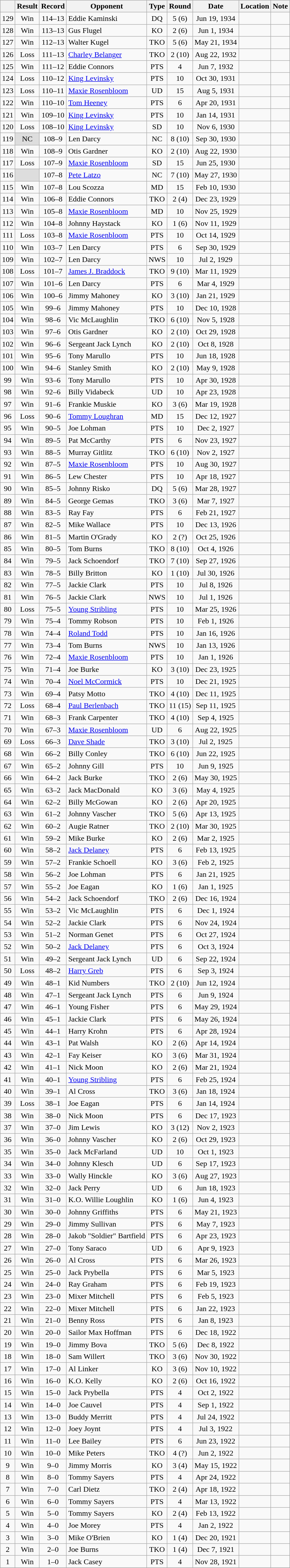<table class="wikitable mw-collapsible" style="text-align:center">
<tr>
<th></th>
<th>Result</th>
<th>Record</th>
<th>Opponent</th>
<th>Type</th>
<th>Round</th>
<th>Date</th>
<th>Location</th>
<th>Note</th>
</tr>
<tr>
<td>129</td>
<td>Win</td>
<td>114–13 </td>
<td style="text-align:left;">Eddie Kaminski</td>
<td>DQ</td>
<td>5 (6)</td>
<td>Jun 19, 1934</td>
<td style="text-align:left;"></td>
<td></td>
</tr>
<tr>
<td>128</td>
<td>Win</td>
<td>113–13 </td>
<td style="text-align:left;">Gus Flugel</td>
<td>KO</td>
<td>2 (6)</td>
<td>Jun 1, 1934</td>
<td style="text-align:left;"></td>
<td></td>
</tr>
<tr>
<td>127</td>
<td>Win</td>
<td>112–13 </td>
<td style="text-align:left;">Walter Kugel</td>
<td>TKO</td>
<td>5 (6)</td>
<td>May 21, 1934</td>
<td style="text-align:left;"></td>
<td></td>
</tr>
<tr>
<td>126</td>
<td>Loss</td>
<td>111–13 </td>
<td style="text-align:left;"><a href='#'>Charley Belanger</a></td>
<td>TKO</td>
<td>2 (10)</td>
<td>Aug 22, 1932</td>
<td style="text-align:left;"></td>
<td></td>
</tr>
<tr>
<td>125</td>
<td>Win</td>
<td>111–12 </td>
<td style="text-align:left;">Eddie Connors</td>
<td>PTS</td>
<td>4</td>
<td>Jun 7, 1932</td>
<td style="text-align:left;"></td>
<td></td>
</tr>
<tr>
<td>124</td>
<td>Loss</td>
<td>110–12 </td>
<td style="text-align:left;"><a href='#'>King Levinsky</a></td>
<td>PTS</td>
<td>10</td>
<td>Oct 30, 1931</td>
<td style="text-align:left;"></td>
<td></td>
</tr>
<tr>
<td>123</td>
<td>Loss</td>
<td>110–11 </td>
<td style="text-align:left;"><a href='#'>Maxie Rosenbloom</a></td>
<td>UD</td>
<td>15</td>
<td>Aug 5, 1931</td>
<td style="text-align:left;"></td>
<td style="text-align:left;"></td>
</tr>
<tr>
<td>122</td>
<td>Win</td>
<td>110–10 </td>
<td style="text-align:left;"><a href='#'>Tom Heeney</a></td>
<td>PTS</td>
<td>6</td>
<td>Apr 20, 1931</td>
<td style="text-align:left;"></td>
<td></td>
</tr>
<tr>
<td>121</td>
<td>Win</td>
<td>109–10 </td>
<td style="text-align:left;"><a href='#'>King Levinsky</a></td>
<td>PTS</td>
<td>10</td>
<td>Jan 14, 1931</td>
<td style="text-align:left;"></td>
<td></td>
</tr>
<tr>
<td>120</td>
<td>Loss</td>
<td>108–10 </td>
<td style="text-align:left;"><a href='#'>King Levinsky</a></td>
<td>SD</td>
<td>10</td>
<td>Nov 6, 1930</td>
<td style="text-align:left;"></td>
<td></td>
</tr>
<tr>
<td>119</td>
<td style="background:#DDD">NC</td>
<td>108–9 </td>
<td style="text-align:left;">Len Darcy</td>
<td>NC</td>
<td>8 (10)</td>
<td>Sep 30, 1930</td>
<td style="text-align:left;"></td>
<td style="text-align:left;"></td>
</tr>
<tr>
<td>118</td>
<td>Win</td>
<td>108–9 </td>
<td style="text-align:left;">Otis Gardner</td>
<td>KO</td>
<td>2 (10)</td>
<td>Aug 22, 1930</td>
<td style="text-align:left;"></td>
<td></td>
</tr>
<tr>
<td>117</td>
<td>Loss</td>
<td>107–9 </td>
<td style="text-align:left;"><a href='#'>Maxie Rosenbloom</a></td>
<td>SD</td>
<td>15</td>
<td>Jun 25, 1930</td>
<td style="text-align:left;"></td>
<td style="text-align:left;"></td>
</tr>
<tr>
<td>116</td>
<td style="background:#DDD"></td>
<td>107–8 </td>
<td style="text-align:left;"><a href='#'>Pete Latzo</a></td>
<td>NC</td>
<td>7 (10)</td>
<td>May 27, 1930</td>
<td style="text-align:left;"></td>
<td style="text-align:left;"></td>
</tr>
<tr>
<td>115</td>
<td>Win</td>
<td>107–8</td>
<td style="text-align:left;">Lou Scozza</td>
<td>MD</td>
<td>15</td>
<td>Feb 10, 1930</td>
<td style="text-align:left;"></td>
<td style="text-align:left;"></td>
</tr>
<tr>
<td>114</td>
<td>Win</td>
<td>106–8</td>
<td style="text-align:left;">Eddie Connors</td>
<td>TKO</td>
<td>2 (4)</td>
<td>Dec 23, 1929</td>
<td style="text-align:left;"></td>
<td></td>
</tr>
<tr>
<td>113</td>
<td>Win</td>
<td>105–8</td>
<td style="text-align:left;"><a href='#'>Maxie Rosenbloom</a></td>
<td>MD</td>
<td>10</td>
<td>Nov 25, 1929</td>
<td style="text-align:left;"></td>
<td></td>
</tr>
<tr>
<td>112</td>
<td>Win</td>
<td>104–8</td>
<td style="text-align:left;">Johnny Haystack</td>
<td>KO</td>
<td>1 (6)</td>
<td>Nov 11, 1929</td>
<td style="text-align:left;"></td>
<td></td>
</tr>
<tr>
<td>111</td>
<td>Loss</td>
<td>103–8</td>
<td style="text-align:left;"><a href='#'>Maxie Rosenbloom</a></td>
<td>PTS</td>
<td>10</td>
<td>Oct 14, 1929</td>
<td style="text-align:left;"></td>
<td></td>
</tr>
<tr>
<td>110</td>
<td>Win</td>
<td>103–7</td>
<td style="text-align:left;">Len Darcy</td>
<td>PTS</td>
<td>6</td>
<td>Sep 30, 1929</td>
<td style="text-align:left;"></td>
<td></td>
</tr>
<tr>
<td>109</td>
<td>Win</td>
<td>102–7</td>
<td style="text-align:left;">Len Darcy</td>
<td>NWS</td>
<td>10</td>
<td>Jul 2, 1929</td>
<td style="text-align:left;"></td>
<td></td>
</tr>
<tr>
<td>108</td>
<td>Loss</td>
<td>101–7</td>
<td style="text-align:left;"><a href='#'>James J. Braddock</a></td>
<td>TKO</td>
<td>9 (10)</td>
<td>Mar 11, 1929</td>
<td style="text-align:left;"></td>
<td></td>
</tr>
<tr>
<td>107</td>
<td>Win</td>
<td>101–6</td>
<td style="text-align:left;">Len Darcy</td>
<td>PTS</td>
<td>6</td>
<td>Mar 4, 1929</td>
<td style="text-align:left;"></td>
<td></td>
</tr>
<tr>
<td>106</td>
<td>Win</td>
<td>100–6</td>
<td style="text-align:left;">Jimmy Mahoney</td>
<td>KO</td>
<td>3 (10)</td>
<td>Jan 21, 1929</td>
<td style="text-align:left;"></td>
<td></td>
</tr>
<tr>
<td>105</td>
<td>Win</td>
<td>99–6</td>
<td style="text-align:left;">Jimmy Mahoney</td>
<td>PTS</td>
<td>10</td>
<td>Dec 10, 1928</td>
<td style="text-align:left;"></td>
<td></td>
</tr>
<tr>
<td>104</td>
<td>Win</td>
<td>98–6</td>
<td style="text-align:left;">Vic McLaughlin</td>
<td>TKO</td>
<td>6 (10)</td>
<td>Nov 5, 1928</td>
<td style="text-align:left;"></td>
<td></td>
</tr>
<tr>
<td>103</td>
<td>Win</td>
<td>97–6</td>
<td style="text-align:left;">Otis Gardner</td>
<td>KO</td>
<td>2 (10)</td>
<td>Oct 29, 1928</td>
<td style="text-align:left;"></td>
<td></td>
</tr>
<tr>
<td>102</td>
<td>Win</td>
<td>96–6</td>
<td style="text-align:left;">Sergeant Jack Lynch</td>
<td>KO</td>
<td>2 (10)</td>
<td>Oct 8, 1928</td>
<td style="text-align:left;"></td>
<td></td>
</tr>
<tr>
<td>101</td>
<td>Win</td>
<td>95–6</td>
<td style="text-align:left;">Tony Marullo</td>
<td>PTS</td>
<td>10</td>
<td>Jun 18, 1928</td>
<td style="text-align:left;"></td>
<td></td>
</tr>
<tr>
<td>100</td>
<td>Win</td>
<td>94–6</td>
<td style="text-align:left;">Stanley Smith</td>
<td>KO</td>
<td>2 (10)</td>
<td>May 9, 1928</td>
<td style="text-align:left;"></td>
<td></td>
</tr>
<tr>
<td>99</td>
<td>Win</td>
<td>93–6</td>
<td style="text-align:left;">Tony Marullo</td>
<td>PTS</td>
<td>10</td>
<td>Apr 30, 1928</td>
<td style="text-align:left;"></td>
<td></td>
</tr>
<tr>
<td>98</td>
<td>Win</td>
<td>92–6</td>
<td style="text-align:left;">Billy Vidabeck</td>
<td>UD</td>
<td>10</td>
<td>Apr 23, 1928</td>
<td style="text-align:left;"></td>
<td></td>
</tr>
<tr>
<td>97</td>
<td>Win</td>
<td>91–6</td>
<td style="text-align:left;">Frankie Muskie</td>
<td>KO</td>
<td>3 (6)</td>
<td>Mar 19, 1928</td>
<td style="text-align:left;"></td>
<td></td>
</tr>
<tr>
<td>96</td>
<td>Loss</td>
<td>90–6</td>
<td style="text-align:left;"><a href='#'>Tommy Loughran</a></td>
<td>MD</td>
<td>15</td>
<td>Dec 12, 1927</td>
<td style="text-align:left;"></td>
<td style="text-align:left;"></td>
</tr>
<tr>
<td>95</td>
<td>Win</td>
<td>90–5</td>
<td style="text-align:left;">Joe Lohman</td>
<td>PTS</td>
<td>10</td>
<td>Dec 2, 1927</td>
<td style="text-align:left;"></td>
<td></td>
</tr>
<tr>
<td>94</td>
<td>Win</td>
<td>89–5</td>
<td style="text-align:left;">Pat McCarthy</td>
<td>PTS</td>
<td>6</td>
<td>Nov 23, 1927</td>
<td style="text-align:left;"></td>
<td></td>
</tr>
<tr>
<td>93</td>
<td>Win</td>
<td>88–5</td>
<td style="text-align:left;">Murray Gitlitz</td>
<td>TKO</td>
<td>6 (10)</td>
<td>Nov 2, 1927</td>
<td style="text-align:left;"></td>
<td></td>
</tr>
<tr>
<td>92</td>
<td>Win</td>
<td>87–5</td>
<td style="text-align:left;"><a href='#'>Maxie Rosenbloom</a></td>
<td>PTS</td>
<td>10</td>
<td>Aug 30, 1927</td>
<td style="text-align:left;"></td>
<td style="text-align:left;"></td>
</tr>
<tr>
<td>91</td>
<td>Win</td>
<td>86–5</td>
<td style="text-align:left;">Lew Chester</td>
<td>PTS</td>
<td>10</td>
<td>Apr 18, 1927</td>
<td style="text-align:left;"></td>
<td></td>
</tr>
<tr>
<td>90</td>
<td>Win</td>
<td>85–5</td>
<td style="text-align:left;">Johnny Risko</td>
<td>DQ</td>
<td>5 (6)</td>
<td>Mar 28, 1927</td>
<td style="text-align:left;"></td>
<td style="text-align:left;"></td>
</tr>
<tr>
<td>89</td>
<td>Win</td>
<td>84–5</td>
<td style="text-align:left;">George Gemas</td>
<td>TKO</td>
<td>3 (6)</td>
<td>Mar 7, 1927</td>
<td style="text-align:left;"></td>
<td></td>
</tr>
<tr>
<td>88</td>
<td>Win</td>
<td>83–5</td>
<td style="text-align:left;">Ray Fay</td>
<td>PTS</td>
<td>6</td>
<td>Feb 21, 1927</td>
<td style="text-align:left;"></td>
<td></td>
</tr>
<tr>
<td>87</td>
<td>Win</td>
<td>82–5</td>
<td style="text-align:left;">Mike Wallace</td>
<td>PTS</td>
<td>10</td>
<td>Dec 13, 1926</td>
<td style="text-align:left;"></td>
<td></td>
</tr>
<tr>
<td>86</td>
<td>Win</td>
<td>81–5</td>
<td style="text-align:left;">Martin O'Grady</td>
<td>KO</td>
<td>2 (?)</td>
<td>Oct 25, 1926</td>
<td style="text-align:left;"></td>
<td></td>
</tr>
<tr>
<td>85</td>
<td>Win</td>
<td>80–5</td>
<td style="text-align:left;">Tom Burns</td>
<td>TKO</td>
<td>8 (10)</td>
<td>Oct 4, 1926</td>
<td style="text-align:left;"></td>
<td></td>
</tr>
<tr>
<td>84</td>
<td>Win</td>
<td>79–5</td>
<td style="text-align:left;">Jack Schoendorf</td>
<td>TKO</td>
<td>7 (10)</td>
<td>Sep 27, 1926</td>
<td style="text-align:left;"></td>
<td></td>
</tr>
<tr>
<td>83</td>
<td>Win</td>
<td>78–5</td>
<td style="text-align:left;">Billy Britton</td>
<td>KO</td>
<td>1 (10)</td>
<td>Jul 30, 1926</td>
<td style="text-align:left;"></td>
<td></td>
</tr>
<tr>
<td>82</td>
<td>Win</td>
<td>77–5</td>
<td style="text-align:left;">Jackie Clark</td>
<td>PTS</td>
<td>10</td>
<td>Jul 8, 1926</td>
<td style="text-align:left;"></td>
<td></td>
</tr>
<tr>
<td>81</td>
<td>Win</td>
<td>76–5</td>
<td style="text-align:left;">Jackie Clark</td>
<td>NWS</td>
<td>10</td>
<td>Jul 1, 1926</td>
<td style="text-align:left;"></td>
<td></td>
</tr>
<tr>
<td>80</td>
<td>Loss</td>
<td>75–5</td>
<td style="text-align:left;"><a href='#'>Young Stribling</a></td>
<td>PTS</td>
<td>10</td>
<td>Mar 25, 1926</td>
<td style="text-align:left;"></td>
<td></td>
</tr>
<tr>
<td>79</td>
<td>Win</td>
<td>75–4</td>
<td style="text-align:left;">Tommy Robson</td>
<td>PTS</td>
<td>10</td>
<td>Feb 1, 1926</td>
<td style="text-align:left;"></td>
<td></td>
</tr>
<tr>
<td>78</td>
<td>Win</td>
<td>74–4</td>
<td style="text-align:left;"><a href='#'>Roland Todd</a></td>
<td>PTS</td>
<td>10</td>
<td>Jan 16, 1926</td>
<td style="text-align:left;"></td>
<td></td>
</tr>
<tr>
<td>77</td>
<td>Win</td>
<td>73–4</td>
<td style="text-align:left;">Tom Burns</td>
<td>NWS</td>
<td>10</td>
<td>Jan 13, 1926</td>
<td style="text-align:left;"></td>
<td></td>
</tr>
<tr>
<td>76</td>
<td>Win</td>
<td>72–4</td>
<td style="text-align:left;"><a href='#'>Maxie Rosenbloom</a></td>
<td>PTS</td>
<td>10</td>
<td>Jan 1, 1926</td>
<td style="text-align:left;"></td>
<td></td>
</tr>
<tr>
<td>75</td>
<td>Win</td>
<td>71–4</td>
<td style="text-align:left;">Joe Burke</td>
<td>KO</td>
<td>3 (10)</td>
<td>Dec 23, 1925</td>
<td style="text-align:left;"></td>
<td></td>
</tr>
<tr>
<td>74</td>
<td>Win</td>
<td>70–4</td>
<td style="text-align:left;"><a href='#'>Noel McCormick</a></td>
<td>PTS</td>
<td>10</td>
<td>Dec 21, 1925</td>
<td style="text-align:left;"></td>
<td></td>
</tr>
<tr>
<td>73</td>
<td>Win</td>
<td>69–4</td>
<td style="text-align:left;">Patsy Motto</td>
<td>TKO</td>
<td>4 (10)</td>
<td>Dec 11, 1925</td>
<td style="text-align:left;"></td>
<td></td>
</tr>
<tr>
<td>72</td>
<td>Loss</td>
<td>68–4</td>
<td style="text-align:left;"><a href='#'>Paul Berlenbach</a></td>
<td>TKO</td>
<td>11 (15)</td>
<td>Sep 11, 1925</td>
<td style="text-align:left;"></td>
<td style="text-align:left;"></td>
</tr>
<tr>
<td>71</td>
<td>Win</td>
<td>68–3</td>
<td style="text-align:left;">Frank Carpenter</td>
<td>TKO</td>
<td>4 (10)</td>
<td>Sep 4, 1925</td>
<td style="text-align:left;"></td>
<td></td>
</tr>
<tr>
<td>70</td>
<td>Win</td>
<td>67–3</td>
<td style="text-align:left;"><a href='#'>Maxie Rosenbloom</a></td>
<td>UD</td>
<td>6</td>
<td>Aug 22, 1925</td>
<td style="text-align:left;"></td>
<td></td>
</tr>
<tr>
<td>69</td>
<td>Loss</td>
<td>66–3</td>
<td style="text-align:left;"><a href='#'>Dave Shade</a></td>
<td>TKO</td>
<td>3 (10)</td>
<td>Jul 2, 1925</td>
<td style="text-align:left;"></td>
<td></td>
</tr>
<tr>
<td>68</td>
<td>Win</td>
<td>66–2</td>
<td style="text-align:left;">Billy Conley</td>
<td>TKO</td>
<td>6 (10)</td>
<td>Jun 22, 1925</td>
<td style="text-align:left;"></td>
<td></td>
</tr>
<tr>
<td>67</td>
<td>Win</td>
<td>65–2</td>
<td style="text-align:left;">Johnny Gill</td>
<td>PTS</td>
<td>10</td>
<td>Jun 9, 1925</td>
<td style="text-align:left;"></td>
<td></td>
</tr>
<tr>
<td>66</td>
<td>Win</td>
<td>64–2</td>
<td style="text-align:left;">Jack Burke</td>
<td>TKO</td>
<td>2 (6)</td>
<td>May 30, 1925</td>
<td style="text-align:left;"></td>
<td></td>
</tr>
<tr>
<td>65</td>
<td>Win</td>
<td>63–2</td>
<td style="text-align:left;">Jack MacDonald</td>
<td>KO</td>
<td>3 (6)</td>
<td>May 4, 1925</td>
<td style="text-align:left;"></td>
<td></td>
</tr>
<tr>
<td>64</td>
<td>Win</td>
<td>62–2</td>
<td style="text-align:left;">Billy McGowan</td>
<td>KO</td>
<td>2 (6)</td>
<td>Apr 20, 1925</td>
<td style="text-align:left;"></td>
<td></td>
</tr>
<tr>
<td>63</td>
<td>Win</td>
<td>61–2</td>
<td style="text-align:left;">Johnny Vascher</td>
<td>TKO</td>
<td>5 (6)</td>
<td>Apr 13, 1925</td>
<td style="text-align:left;"></td>
<td></td>
</tr>
<tr>
<td>62</td>
<td>Win</td>
<td>60–2</td>
<td style="text-align:left;">Augie Ratner</td>
<td>TKO</td>
<td>2 (10)</td>
<td>Mar 30, 1925</td>
<td style="text-align:left;"></td>
<td></td>
</tr>
<tr>
<td>61</td>
<td>Win</td>
<td>59–2</td>
<td style="text-align:left;">Mike Burke</td>
<td>KO</td>
<td>2 (6)</td>
<td>Mar 2, 1925</td>
<td style="text-align:left;"></td>
<td></td>
</tr>
<tr>
<td>60</td>
<td>Win</td>
<td>58–2</td>
<td style="text-align:left;"><a href='#'>Jack Delaney</a></td>
<td>PTS</td>
<td>6</td>
<td>Feb 13, 1925</td>
<td style="text-align:left;"></td>
<td></td>
</tr>
<tr>
<td>59</td>
<td>Win</td>
<td>57–2</td>
<td style="text-align:left;">Frankie Schoell</td>
<td>KO</td>
<td>3 (6)</td>
<td>Feb 2, 1925</td>
<td style="text-align:left;"></td>
<td></td>
</tr>
<tr>
<td>58</td>
<td>Win</td>
<td>56–2</td>
<td style="text-align:left;">Joe Lohman</td>
<td>PTS</td>
<td>6</td>
<td>Jan 21, 1925</td>
<td style="text-align:left;"></td>
<td></td>
</tr>
<tr>
<td>57</td>
<td>Win</td>
<td>55–2</td>
<td style="text-align:left;">Joe Eagan</td>
<td>KO</td>
<td>1 (6)</td>
<td>Jan 1, 1925</td>
<td style="text-align:left;"></td>
<td></td>
</tr>
<tr>
<td>56</td>
<td>Win</td>
<td>54–2</td>
<td style="text-align:left;">Jack Schoendorf</td>
<td>TKO</td>
<td>2 (6)</td>
<td>Dec 16, 1924</td>
<td style="text-align:left;"></td>
<td></td>
</tr>
<tr>
<td>55</td>
<td>Win</td>
<td>53–2</td>
<td style="text-align:left;">Vic McLaughlin</td>
<td>PTS</td>
<td>6</td>
<td>Dec 1, 1924</td>
<td style="text-align:left;"></td>
<td></td>
</tr>
<tr>
<td>54</td>
<td>Win</td>
<td>52–2</td>
<td style="text-align:left;">Jackie Clark</td>
<td>PTS</td>
<td>6</td>
<td>Nov 24, 1924</td>
<td style="text-align:left;"></td>
<td></td>
</tr>
<tr>
<td>53</td>
<td>Win</td>
<td>51–2</td>
<td style="text-align:left;">Norman Genet</td>
<td>PTS</td>
<td>6</td>
<td>Oct 27, 1924</td>
<td style="text-align:left;"></td>
<td></td>
</tr>
<tr>
<td>52</td>
<td>Win</td>
<td>50–2</td>
<td style="text-align:left;"><a href='#'>Jack Delaney</a></td>
<td>PTS</td>
<td>6</td>
<td>Oct 3, 1924</td>
<td style="text-align:left;"></td>
<td></td>
</tr>
<tr>
<td>51</td>
<td>Win</td>
<td>49–2</td>
<td style="text-align:left;">Sergeant Jack Lynch</td>
<td>UD</td>
<td>6</td>
<td>Sep 22, 1924</td>
<td style="text-align:left;"></td>
<td></td>
</tr>
<tr>
<td>50</td>
<td>Loss</td>
<td>48–2</td>
<td style="text-align:left;"><a href='#'>Harry Greb</a></td>
<td>PTS</td>
<td>6</td>
<td>Sep 3, 1924</td>
<td style="text-align:left;"></td>
<td></td>
</tr>
<tr>
<td>49</td>
<td>Win</td>
<td>48–1</td>
<td style="text-align:left;">Kid Numbers</td>
<td>TKO</td>
<td>2 (10)</td>
<td>Jun 12, 1924</td>
<td style="text-align:left;"></td>
<td></td>
</tr>
<tr>
<td>48</td>
<td>Win</td>
<td>47–1</td>
<td style="text-align:left;">Sergeant Jack Lynch</td>
<td>PTS</td>
<td>6</td>
<td>Jun 9, 1924</td>
<td style="text-align:left;"></td>
<td></td>
</tr>
<tr>
<td>47</td>
<td>Win</td>
<td>46–1</td>
<td style="text-align:left;">Young Fisher</td>
<td>PTS</td>
<td>6</td>
<td>May 29, 1924</td>
<td style="text-align:left;"></td>
<td></td>
</tr>
<tr>
<td>46</td>
<td>Win</td>
<td>45–1</td>
<td style="text-align:left;">Jackie Clark</td>
<td>PTS</td>
<td>6</td>
<td>May 26, 1924</td>
<td style="text-align:left;"></td>
<td></td>
</tr>
<tr>
<td>45</td>
<td>Win</td>
<td>44–1</td>
<td style="text-align:left;">Harry Krohn</td>
<td>PTS</td>
<td>6</td>
<td>Apr 28, 1924</td>
<td style="text-align:left;"></td>
<td></td>
</tr>
<tr>
<td>44</td>
<td>Win</td>
<td>43–1</td>
<td style="text-align:left;">Pat Walsh</td>
<td>KO</td>
<td>2 (6)</td>
<td>Apr 14, 1924</td>
<td style="text-align:left;"></td>
<td></td>
</tr>
<tr>
<td>43</td>
<td>Win</td>
<td>42–1</td>
<td style="text-align:left;">Fay Keiser</td>
<td>KO</td>
<td>3 (6)</td>
<td>Mar 31, 1924</td>
<td style="text-align:left;"></td>
<td></td>
</tr>
<tr>
<td>42</td>
<td>Win</td>
<td>41–1</td>
<td style="text-align:left;">Nick Moon</td>
<td>KO</td>
<td>2 (6)</td>
<td>Mar 21, 1924</td>
<td style="text-align:left;"></td>
<td></td>
</tr>
<tr>
<td>41</td>
<td>Win</td>
<td>40–1</td>
<td style="text-align:left;"><a href='#'>Young Stribling</a></td>
<td>PTS</td>
<td>6</td>
<td>Feb 25, 1924</td>
<td style="text-align:left;"></td>
<td></td>
</tr>
<tr>
<td>40</td>
<td>Win</td>
<td>39–1</td>
<td style="text-align:left;">Al Cross</td>
<td>TKO</td>
<td>3 (6)</td>
<td>Jan 18, 1924</td>
<td style="text-align:left;"></td>
<td></td>
</tr>
<tr>
<td>39</td>
<td>Loss</td>
<td>38–1</td>
<td style="text-align:left;">Joe Eagan</td>
<td>PTS</td>
<td>6</td>
<td>Jan 14, 1924</td>
<td style="text-align:left;"></td>
<td></td>
</tr>
<tr>
<td>38</td>
<td>Win</td>
<td>38–0</td>
<td style="text-align:left;">Nick Moon</td>
<td>PTS</td>
<td>6</td>
<td>Dec 17, 1923</td>
<td style="text-align:left;"></td>
<td></td>
</tr>
<tr>
<td>37</td>
<td>Win</td>
<td>37–0</td>
<td style="text-align:left;">Jim Lewis</td>
<td>KO</td>
<td>3 (12)</td>
<td>Nov 2, 1923</td>
<td style="text-align:left;"></td>
<td></td>
</tr>
<tr>
<td>36</td>
<td>Win</td>
<td>36–0</td>
<td style="text-align:left;">Johnny Vascher</td>
<td>KO</td>
<td>2 (6)</td>
<td>Oct 29, 1923</td>
<td style="text-align:left;"></td>
<td></td>
</tr>
<tr>
<td>35</td>
<td>Win</td>
<td>35–0</td>
<td style="text-align:left;">Jack McFarland</td>
<td>UD</td>
<td>10</td>
<td>Oct 1, 1923</td>
<td style="text-align:left;"></td>
<td></td>
</tr>
<tr>
<td>34</td>
<td>Win</td>
<td>34–0</td>
<td style="text-align:left;">Johnny Klesch</td>
<td>UD</td>
<td>6</td>
<td>Sep 17, 1923</td>
<td style="text-align:left;"></td>
<td></td>
</tr>
<tr>
<td>33</td>
<td>Win</td>
<td>33–0</td>
<td style="text-align:left;">Wally Hinckle</td>
<td>KO</td>
<td>3 (6)</td>
<td>Aug 27, 1923</td>
<td style="text-align:left;"></td>
<td></td>
</tr>
<tr>
<td>32</td>
<td>Win</td>
<td>32–0</td>
<td style="text-align:left;">Jack Perry</td>
<td>UD</td>
<td>6</td>
<td>Jun 18, 1923</td>
<td style="text-align:left;"></td>
<td></td>
</tr>
<tr>
<td>31</td>
<td>Win</td>
<td>31–0</td>
<td style="text-align:left;">K.O. Willie Loughlin</td>
<td>KO</td>
<td>1 (6)</td>
<td>Jun 4, 1923</td>
<td style="text-align:left;"></td>
<td></td>
</tr>
<tr>
<td>30</td>
<td>Win</td>
<td>30–0</td>
<td style="text-align:left;">Johnny Griffiths</td>
<td>PTS</td>
<td>6</td>
<td>May 21, 1923</td>
<td style="text-align:left;"></td>
<td></td>
</tr>
<tr>
<td>29</td>
<td>Win</td>
<td>29–0</td>
<td style="text-align:left;">Jimmy Sullivan</td>
<td>PTS</td>
<td>6</td>
<td>May 7, 1923</td>
<td style="text-align:left;"></td>
<td></td>
</tr>
<tr>
<td>28</td>
<td>Win</td>
<td>28–0</td>
<td style="text-align:left;">Jakob "Soldier" Bartfield</td>
<td>PTS</td>
<td>6</td>
<td>Apr 23, 1923</td>
<td style="text-align:left;"></td>
<td></td>
</tr>
<tr>
<td>27</td>
<td>Win</td>
<td>27–0</td>
<td style="text-align:left;">Tony Saraco</td>
<td>UD</td>
<td>6</td>
<td>Apr 9, 1923</td>
<td style="text-align:left;"></td>
<td></td>
</tr>
<tr>
<td>26</td>
<td>Win</td>
<td>26–0</td>
<td style="text-align:left;">Al Cross</td>
<td>PTS</td>
<td>6</td>
<td>Mar 26, 1923</td>
<td style="text-align:left;"></td>
<td></td>
</tr>
<tr>
<td>25</td>
<td>Win</td>
<td>25–0</td>
<td style="text-align:left;">Jack Prybella</td>
<td>PTS</td>
<td>6</td>
<td>Mar 5, 1923</td>
<td style="text-align:left;"></td>
<td></td>
</tr>
<tr>
<td>24</td>
<td>Win</td>
<td>24–0</td>
<td style="text-align:left;">Ray Graham</td>
<td>PTS</td>
<td>6</td>
<td>Feb 19, 1923</td>
<td style="text-align:left;"></td>
<td></td>
</tr>
<tr>
<td>23</td>
<td>Win</td>
<td>23–0</td>
<td style="text-align:left;">Mixer Mitchell</td>
<td>PTS</td>
<td>6</td>
<td>Feb 5, 1923</td>
<td style="text-align:left;"></td>
<td></td>
</tr>
<tr>
<td>22</td>
<td>Win</td>
<td>22–0</td>
<td style="text-align:left;">Mixer Mitchell</td>
<td>PTS</td>
<td>6</td>
<td>Jan 22, 1923</td>
<td style="text-align:left;"></td>
<td></td>
</tr>
<tr>
<td>21</td>
<td>Win</td>
<td>21–0</td>
<td style="text-align:left;">Benny Ross</td>
<td>PTS</td>
<td>6</td>
<td>Jan 8, 1923</td>
<td style="text-align:left;"></td>
<td></td>
</tr>
<tr>
<td>20</td>
<td>Win</td>
<td>20–0</td>
<td style="text-align:left;">Sailor Max Hoffman</td>
<td>PTS</td>
<td>6</td>
<td>Dec 18, 1922</td>
<td style="text-align:left;"></td>
<td></td>
</tr>
<tr>
<td>19</td>
<td>Win</td>
<td>19–0</td>
<td style="text-align:left;">Jimmy Bova</td>
<td>TKO</td>
<td>5 (6)</td>
<td>Dec 8, 1922</td>
<td style="text-align:left;"></td>
<td></td>
</tr>
<tr>
<td>18</td>
<td>Win</td>
<td>18–0</td>
<td style="text-align:left;">Sam Willert</td>
<td>TKO</td>
<td>3 (6)</td>
<td>Nov 30, 1922</td>
<td style="text-align:left;"></td>
<td></td>
</tr>
<tr>
<td>17</td>
<td>Win</td>
<td>17–0</td>
<td style="text-align:left;">Al Linker</td>
<td>KO</td>
<td>3 (6)</td>
<td>Nov 10, 1922</td>
<td style="text-align:left;"></td>
<td></td>
</tr>
<tr>
<td>16</td>
<td>Win</td>
<td>16–0</td>
<td style="text-align:left;">K.O. Kelly</td>
<td>KO</td>
<td>2 (6)</td>
<td>Oct 16, 1922</td>
<td style="text-align:left;"></td>
<td></td>
</tr>
<tr>
<td>15</td>
<td>Win</td>
<td>15–0</td>
<td style="text-align:left;">Jack Prybella</td>
<td>PTS</td>
<td>4</td>
<td>Oct 2, 1922</td>
<td style="text-align:left;"></td>
<td></td>
</tr>
<tr>
<td>14</td>
<td>Win</td>
<td>14–0</td>
<td style="text-align:left;">Joe Cauvel</td>
<td>PTS</td>
<td>4</td>
<td>Sep 1, 1922</td>
<td style="text-align:left;"></td>
<td></td>
</tr>
<tr>
<td>13</td>
<td>Win</td>
<td>13–0</td>
<td style="text-align:left;">Buddy Merritt</td>
<td>PTS</td>
<td>4</td>
<td>Jul 24, 1922</td>
<td style="text-align:left;"></td>
<td></td>
</tr>
<tr>
<td>12</td>
<td>Win</td>
<td>12–0</td>
<td style="text-align:left;">Joey Joynt</td>
<td>PTS</td>
<td>4</td>
<td>Jul 3, 1922</td>
<td style="text-align:left;"></td>
<td></td>
</tr>
<tr>
<td>11</td>
<td>Win</td>
<td>11–0</td>
<td style="text-align:left;">Lee Bailey</td>
<td>PTS</td>
<td>6</td>
<td>Jun 23, 1922</td>
<td style="text-align:left;"></td>
<td></td>
</tr>
<tr>
<td>10</td>
<td>Win</td>
<td>10–0</td>
<td style="text-align:left;">Mike Peters</td>
<td>TKO</td>
<td>4 (?)</td>
<td>Jun 2, 1922</td>
<td style="text-align:left;"></td>
<td></td>
</tr>
<tr>
<td>9</td>
<td>Win</td>
<td>9–0</td>
<td style="text-align:left;">Jimmy Morris</td>
<td>KO</td>
<td>3 (4)</td>
<td>May 15, 1922</td>
<td style="text-align:left;"></td>
<td></td>
</tr>
<tr>
<td>8</td>
<td>Win</td>
<td>8–0</td>
<td style="text-align:left;">Tommy Sayers</td>
<td>PTS</td>
<td>4</td>
<td>Apr 24, 1922</td>
<td style="text-align:left;"></td>
<td></td>
</tr>
<tr>
<td>7</td>
<td>Win</td>
<td>7–0</td>
<td style="text-align:left;">Carl Dietz</td>
<td>TKO</td>
<td>2 (4)</td>
<td>Apr 18, 1922</td>
<td style="text-align:left;"></td>
<td></td>
</tr>
<tr>
<td>6</td>
<td>Win</td>
<td>6–0</td>
<td style="text-align:left;">Tommy Sayers</td>
<td>PTS</td>
<td>4</td>
<td>Mar 13, 1922</td>
<td style="text-align:left;"></td>
<td></td>
</tr>
<tr>
<td>5</td>
<td>Win</td>
<td>5–0</td>
<td style="text-align:left;">Tommy Sayers</td>
<td>KO</td>
<td>2 (4)</td>
<td>Feb 13, 1922</td>
<td style="text-align:left;"></td>
<td></td>
</tr>
<tr>
<td>4</td>
<td>Win</td>
<td>4–0</td>
<td style="text-align:left;">Joe Morey</td>
<td>PTS</td>
<td>4</td>
<td>Jan 2, 1922</td>
<td style="text-align:left;"></td>
<td></td>
</tr>
<tr>
<td>3</td>
<td>Win</td>
<td>3–0</td>
<td style="text-align:left;">Mike O'Brien</td>
<td>KO</td>
<td>1 (4)</td>
<td>Dec 20, 1921</td>
<td style="text-align:left;"></td>
<td></td>
</tr>
<tr>
<td>2</td>
<td>Win</td>
<td>2–0</td>
<td style="text-align:left;">Joe Burns</td>
<td>TKO</td>
<td>1 (4)</td>
<td>Dec 7, 1921</td>
<td style="text-align:left;"></td>
<td></td>
</tr>
<tr>
<td>1</td>
<td>Win</td>
<td>1–0</td>
<td style="text-align:left;">Jack Casey</td>
<td>PTS</td>
<td>4</td>
<td>Nov 28, 1921</td>
<td style="text-align:left;"></td>
<td></td>
</tr>
<tr>
</tr>
</table>
